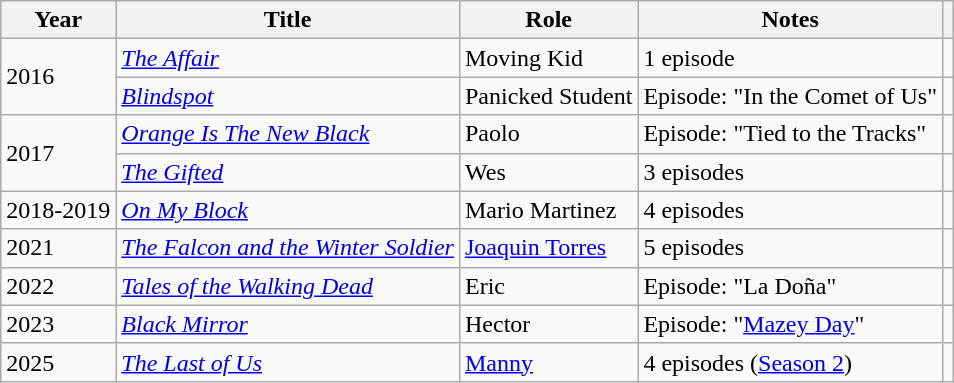<table class="wikitable sortable">
<tr>
<th>Year</th>
<th>Title</th>
<th>Role</th>
<th class="unsortable">Notes</th>
<th class="unsortable"></th>
</tr>
<tr>
<td rowspan="2">2016</td>
<td><em><a href='#'>The Affair</a></em></td>
<td>Moving Kid</td>
<td>1 episode</td>
<td></td>
</tr>
<tr>
<td><em><a href='#'>Blindspot</a></em></td>
<td>Panicked Student</td>
<td>Episode: "In the Comet of Us"</td>
<td></td>
</tr>
<tr>
<td rowspan="2">2017</td>
<td><em><a href='#'>Orange Is The New Black</a></em></td>
<td>Paolo</td>
<td>Episode: "Tied to the Tracks"</td>
<td></td>
</tr>
<tr>
<td><em><a href='#'>The Gifted</a></em></td>
<td>Wes</td>
<td>3 episodes</td>
<td></td>
</tr>
<tr>
<td>2018-2019</td>
<td><em><a href='#'>On My Block</a></em></td>
<td>Mario Martinez</td>
<td>4 episodes</td>
<td></td>
</tr>
<tr>
<td>2021</td>
<td><em><a href='#'>The Falcon and the Winter Soldier</a></em></td>
<td><a href='#'>Joaquin Torres</a></td>
<td>5 episodes</td>
<td></td>
</tr>
<tr>
<td>2022</td>
<td><em><a href='#'>Tales of the Walking Dead</a></em></td>
<td>Eric</td>
<td>Episode: "La Doña"</td>
<td></td>
</tr>
<tr>
<td>2023</td>
<td><em><a href='#'>Black Mirror</a></em></td>
<td>Hector</td>
<td>Episode: "<a href='#'>Mazey Day</a>"</td>
<td></td>
</tr>
<tr>
<td>2025</td>
<td><em><a href='#'>The Last of Us</a></em></td>
<td><a href='#'>Manny</a></td>
<td>4 episodes (<a href='#'>Season 2</a>)</td>
<td></td>
</tr>
</table>
